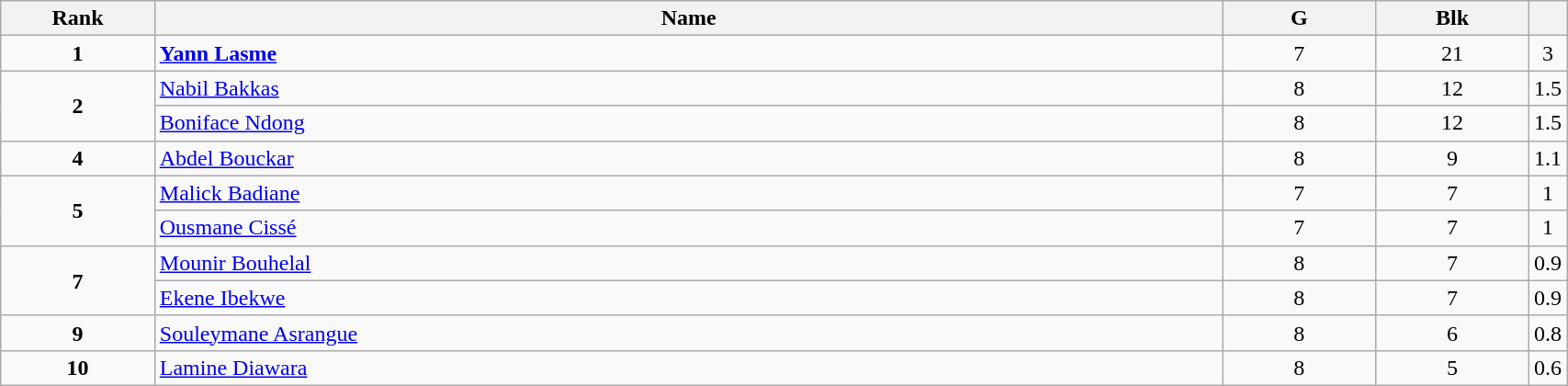<table class="wikitable" style="width:90%;">
<tr>
<th style="width:10%;">Rank</th>
<th style="width:70%;">Name</th>
<th style="width:10%;">G</th>
<th style="width:10%;">Blk</th>
<th style="width:10%;"></th>
</tr>
<tr align=center>
<td><strong>1</strong></td>
<td align=left> <strong><a href='#'>Yann Lasme</a></strong></td>
<td>7</td>
<td>21</td>
<td>3</td>
</tr>
<tr align=center>
<td rowspan=2><strong>2</strong></td>
<td align=left> <a href='#'>Nabil Bakkas</a></td>
<td>8</td>
<td>12</td>
<td>1.5</td>
</tr>
<tr align=center>
<td align=left> <a href='#'>Boniface Ndong</a></td>
<td>8</td>
<td>12</td>
<td>1.5</td>
</tr>
<tr align=center>
<td><strong>4</strong></td>
<td align=left> <a href='#'>Abdel Bouckar</a></td>
<td>8</td>
<td>9</td>
<td>1.1</td>
</tr>
<tr align=center>
<td rowspan=2><strong>5</strong></td>
<td align=left> <a href='#'>Malick Badiane</a></td>
<td>7</td>
<td>7</td>
<td>1</td>
</tr>
<tr align=center>
<td align=left> <a href='#'>Ousmane Cissé</a></td>
<td>7</td>
<td>7</td>
<td>1</td>
</tr>
<tr align=center>
<td rowspan=2><strong>7</strong></td>
<td align=left> <a href='#'>Mounir Bouhelal</a></td>
<td>8</td>
<td>7</td>
<td>0.9</td>
</tr>
<tr align=center>
<td align=left> <a href='#'>Ekene Ibekwe</a></td>
<td>8</td>
<td>7</td>
<td>0.9</td>
</tr>
<tr align=center>
<td><strong>9</strong></td>
<td align=left> <a href='#'>Souleymane Asrangue</a></td>
<td>8</td>
<td>6</td>
<td>0.8</td>
</tr>
<tr align=center>
<td><strong>10</strong></td>
<td align=left> <a href='#'>Lamine Diawara</a></td>
<td>8</td>
<td>5</td>
<td>0.6</td>
</tr>
</table>
